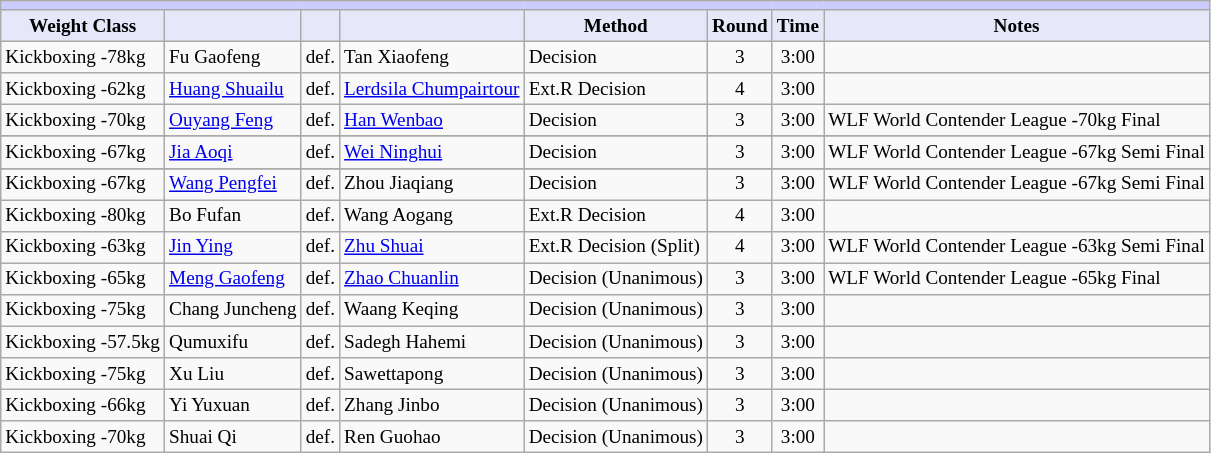<table class="wikitable" style="font-size: 80%;">
<tr>
<th colspan="8" style="background-color: #ccf; color: #000080; text-align: center;"></th>
</tr>
<tr>
<th colspan="1" style="background-color: #E6E8FA; color: #000000; text-align: center;">Weight Class</th>
<th colspan="1" style="background-color: #E6E8FA; color: #000000; text-align: center;"></th>
<th colspan="1" style="background-color: #E6E8FA; color: #000000; text-align: center;"></th>
<th colspan="1" style="background-color: #E6E8FA; color: #000000; text-align: center;"></th>
<th colspan="1" style="background-color: #E6E8FA; color: #000000; text-align: center;">Method</th>
<th colspan="1" style="background-color: #E6E8FA; color: #000000; text-align: center;">Round</th>
<th colspan="1" style="background-color: #E6E8FA; color: #000000; text-align: center;">Time</th>
<th colspan="1" style="background-color: #E6E8FA; color: #000000; text-align: center;">Notes</th>
</tr>
<tr>
<td>Kickboxing -78kg</td>
<td> Fu Gaofeng</td>
<td align=center>def.</td>
<td> Tan Xiaofeng</td>
<td>Decision</td>
<td align=center>3</td>
<td align=center>3:00</td>
<td></td>
</tr>
<tr>
<td>Kickboxing -62kg</td>
<td> <a href='#'>Huang Shuailu</a></td>
<td align=center>def.</td>
<td> <a href='#'>Lerdsila Chumpairtour</a></td>
<td>Ext.R Decision</td>
<td align=center>4</td>
<td align=center>3:00</td>
<td></td>
</tr>
<tr>
<td>Kickboxing -70kg</td>
<td> <a href='#'>Ouyang Feng</a></td>
<td align=center>def.</td>
<td> <a href='#'>Han Wenbao</a></td>
<td>Decision</td>
<td align=center>3</td>
<td align=center>3:00</td>
<td>WLF World Contender League -70kg Final</td>
</tr>
<tr>
</tr>
<tr>
<td>Kickboxing -67kg</td>
<td> <a href='#'>Jia Aoqi</a></td>
<td align=center>def.</td>
<td> <a href='#'>Wei Ninghui</a></td>
<td>Decision</td>
<td align=center>3</td>
<td align=center>3:00</td>
<td>WLF World Contender League -67kg Semi Final</td>
</tr>
<tr>
</tr>
<tr>
<td>Kickboxing -67kg</td>
<td> <a href='#'>Wang Pengfei</a></td>
<td align=center>def.</td>
<td> Zhou Jiaqiang</td>
<td>Decision</td>
<td align=center>3</td>
<td align=center>3:00</td>
<td>WLF World Contender League -67kg Semi Final</td>
</tr>
<tr>
<td>Kickboxing -80kg</td>
<td> Bo Fufan</td>
<td align=center>def.</td>
<td> Wang Aogang</td>
<td>Ext.R Decision</td>
<td align=center>4</td>
<td align=center>3:00</td>
<td></td>
</tr>
<tr>
<td>Kickboxing -63kg</td>
<td> <a href='#'>Jin Ying</a></td>
<td align=center>def.</td>
<td> <a href='#'>Zhu Shuai</a></td>
<td>Ext.R Decision (Split)</td>
<td align=center>4</td>
<td align=center>3:00</td>
<td>WLF World Contender League -63kg Semi Final</td>
</tr>
<tr>
<td>Kickboxing -65kg</td>
<td> <a href='#'>Meng Gaofeng</a></td>
<td align=center>def.</td>
<td> <a href='#'>Zhao Chuanlin</a></td>
<td>Decision (Unanimous)</td>
<td align=center>3</td>
<td align=center>3:00</td>
<td>WLF World Contender League -65kg Final</td>
</tr>
<tr>
<td>Kickboxing -75kg</td>
<td> Chang Juncheng</td>
<td align=center>def.</td>
<td> Waang Keqing</td>
<td>Decision (Unanimous)</td>
<td align=center>3</td>
<td align=center>3:00</td>
<td></td>
</tr>
<tr>
<td>Kickboxing -57.5kg</td>
<td> Qumuxifu</td>
<td align=center>def.</td>
<td> Sadegh Hahemi</td>
<td>Decision (Unanimous)</td>
<td align=center>3</td>
<td align=center>3:00</td>
<td></td>
</tr>
<tr>
<td>Kickboxing -75kg</td>
<td> Xu Liu</td>
<td align=center>def.</td>
<td> Sawettapong</td>
<td>Decision (Unanimous)</td>
<td align=center>3</td>
<td align=center>3:00</td>
</tr>
<tr>
<td>Kickboxing -66kg</td>
<td> Yi Yuxuan</td>
<td align=center>def.</td>
<td> Zhang Jinbo</td>
<td>Decision (Unanimous)</td>
<td align=center>3</td>
<td align=center>3:00</td>
<td></td>
</tr>
<tr>
<td>Kickboxing -70kg</td>
<td> Shuai Qi</td>
<td align=center>def.</td>
<td> Ren Guohao</td>
<td>Decision (Unanimous)</td>
<td align=center>3</td>
<td align=center>3:00</td>
<td></td>
</tr>
</table>
